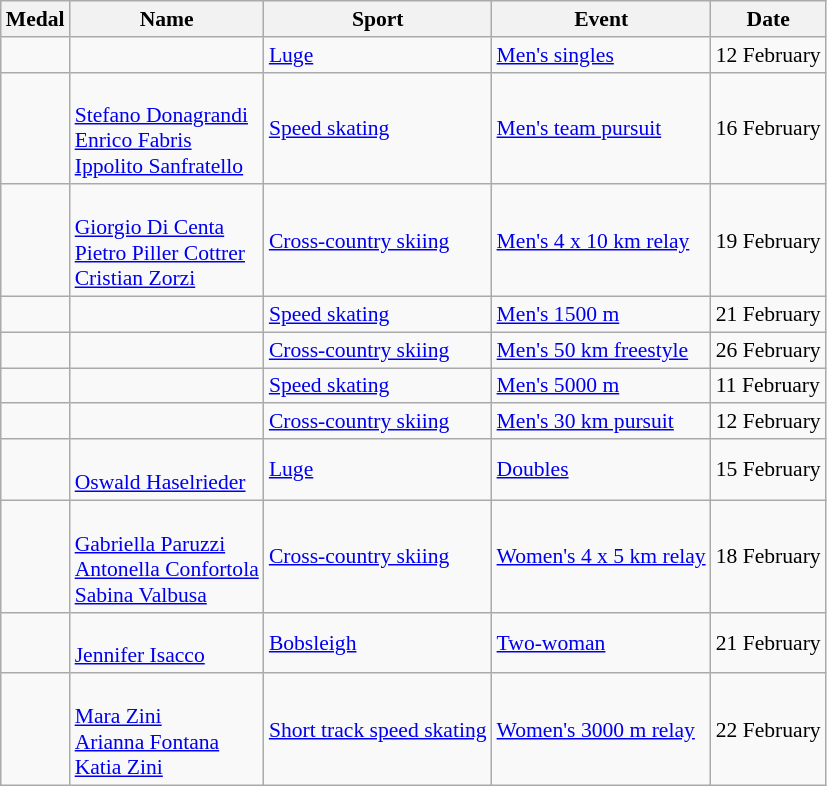<table class="wikitable sortable" style="font-size:90%">
<tr>
<th>Medal</th>
<th>Name</th>
<th>Sport</th>
<th>Event</th>
<th>Date</th>
</tr>
<tr>
<td></td>
<td></td>
<td><a href='#'>Luge</a></td>
<td><a href='#'>Men's singles</a></td>
<td>12 February</td>
</tr>
<tr>
<td></td>
<td><br><a href='#'>Stefano Donagrandi</a><br><a href='#'>Enrico Fabris</a><br><a href='#'>Ippolito Sanfratello</a></td>
<td><a href='#'>Speed skating</a></td>
<td><a href='#'>Men's team pursuit</a></td>
<td>16 February</td>
</tr>
<tr>
<td></td>
<td><br><a href='#'>Giorgio Di Centa</a><br><a href='#'>Pietro Piller Cottrer</a><br><a href='#'>Cristian Zorzi</a></td>
<td><a href='#'>Cross-country skiing</a></td>
<td><a href='#'>Men's 4 x 10 km relay</a></td>
<td>19 February</td>
</tr>
<tr>
<td></td>
<td></td>
<td><a href='#'>Speed skating</a></td>
<td><a href='#'>Men's 1500 m</a></td>
<td>21 February</td>
</tr>
<tr>
<td></td>
<td></td>
<td><a href='#'>Cross-country skiing</a></td>
<td><a href='#'>Men's 50 km freestyle</a></td>
<td>26 February</td>
</tr>
<tr>
<td></td>
<td></td>
<td><a href='#'>Speed skating</a></td>
<td><a href='#'>Men's 5000 m</a></td>
<td>11 February</td>
</tr>
<tr>
<td></td>
<td></td>
<td><a href='#'>Cross-country skiing</a></td>
<td><a href='#'>Men's 30 km pursuit</a></td>
<td>12 February</td>
</tr>
<tr>
<td></td>
<td><br><a href='#'>Oswald Haselrieder</a></td>
<td><a href='#'>Luge</a></td>
<td><a href='#'>Doubles</a></td>
<td>15 February</td>
</tr>
<tr>
<td></td>
<td><br><a href='#'>Gabriella Paruzzi</a><br><a href='#'>Antonella Confortola</a><br><a href='#'>Sabina Valbusa</a></td>
<td><a href='#'>Cross-country skiing</a></td>
<td><a href='#'>Women's 4 x 5 km relay</a></td>
<td>18 February</td>
</tr>
<tr>
<td></td>
<td><br><a href='#'>Jennifer Isacco</a></td>
<td><a href='#'>Bobsleigh</a></td>
<td><a href='#'>Two-woman</a></td>
<td>21 February</td>
</tr>
<tr>
<td></td>
<td><br><a href='#'>Mara Zini</a><br><a href='#'>Arianna Fontana</a><br><a href='#'>Katia Zini</a></td>
<td><a href='#'>Short track speed skating</a></td>
<td><a href='#'>Women's 3000 m relay</a></td>
<td>22 February</td>
</tr>
</table>
